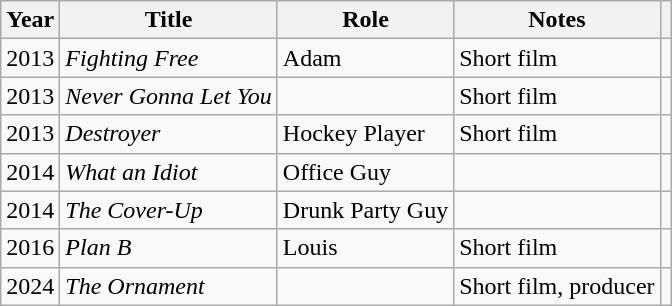<table class="wikitable sortable">
<tr>
<th>Year</th>
<th>Title</th>
<th>Role</th>
<th>Notes</th>
<th></th>
</tr>
<tr>
<td>2013</td>
<td><em>Fighting Free</em></td>
<td>Adam</td>
<td>Short film</td>
<td></td>
</tr>
<tr>
<td>2013</td>
<td><em>Never Gonna Let You</em></td>
<td></td>
<td>Short film</td>
<td></td>
</tr>
<tr>
<td>2013</td>
<td><em>Destroyer</em></td>
<td>Hockey Player</td>
<td>Short film</td>
<td></td>
</tr>
<tr>
<td>2014</td>
<td><em>What an Idiot</em></td>
<td>Office Guy</td>
<td></td>
<td></td>
</tr>
<tr>
<td>2014</td>
<td><em>The Cover-Up</em></td>
<td>Drunk Party Guy</td>
<td></td>
<td></td>
</tr>
<tr>
<td>2016</td>
<td><em>Plan B</em></td>
<td>Louis</td>
<td>Short film</td>
<td></td>
</tr>
<tr>
<td>2024</td>
<td><em>The Ornament</em></td>
<td></td>
<td>Short film, producer</td>
<td></td>
</tr>
</table>
